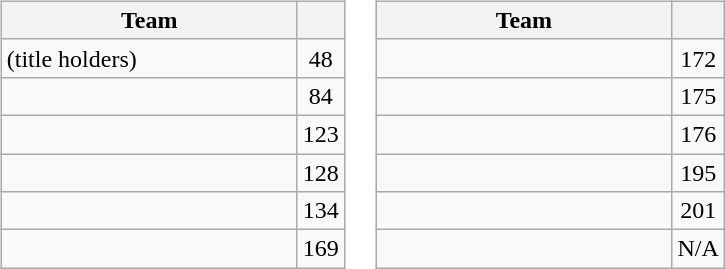<table>
<tr style="vertical-align:top">
<td><br><table class="wikitable">
<tr>
<th width="190">Team</th>
<th></th>
</tr>
<tr>
<td> (title holders)</td>
<td style="text-align:center">48</td>
</tr>
<tr>
<td></td>
<td style="text-align:center">84</td>
</tr>
<tr>
<td></td>
<td style="text-align:center">123</td>
</tr>
<tr>
<td></td>
<td style="text-align:center">128</td>
</tr>
<tr>
<td></td>
<td style="text-align:center">134</td>
</tr>
<tr>
<td></td>
<td style="text-align:center">169</td>
</tr>
</table>
</td>
<td><br><table class="wikitable">
<tr>
<th width="190">Team</th>
<th></th>
</tr>
<tr>
<td></td>
<td style="text-align:center">172</td>
</tr>
<tr>
<td></td>
<td style="text-align:center">175</td>
</tr>
<tr>
<td></td>
<td style="text-align:center">176</td>
</tr>
<tr>
<td></td>
<td style="text-align:center">195</td>
</tr>
<tr>
<td></td>
<td style="text-align:center">201</td>
</tr>
<tr>
<td></td>
<td style="text-align:center">N/A</td>
</tr>
</table>
</td>
</tr>
</table>
